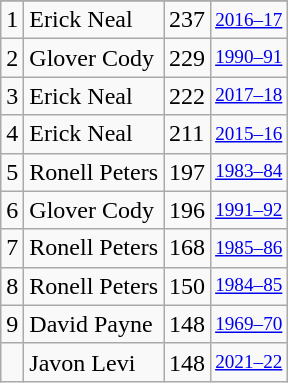<table class="wikitable">
<tr>
</tr>
<tr>
<td>1</td>
<td>Erick Neal</td>
<td>237</td>
<td style="font-size:80%;"><a href='#'>2016–17</a></td>
</tr>
<tr>
<td>2</td>
<td>Glover Cody</td>
<td>229</td>
<td style="font-size:80%;"><a href='#'>1990–91</a></td>
</tr>
<tr>
<td>3</td>
<td>Erick Neal</td>
<td>222</td>
<td style="font-size:80%;"><a href='#'>2017–18</a></td>
</tr>
<tr>
<td>4</td>
<td>Erick Neal</td>
<td>211</td>
<td style="font-size:80%;"><a href='#'>2015–16</a></td>
</tr>
<tr>
<td>5</td>
<td>Ronell Peters</td>
<td>197</td>
<td style="font-size:80%;"><a href='#'>1983–84</a></td>
</tr>
<tr>
<td>6</td>
<td>Glover Cody</td>
<td>196</td>
<td style="font-size:80%;"><a href='#'>1991–92</a></td>
</tr>
<tr>
<td>7</td>
<td>Ronell Peters</td>
<td>168</td>
<td style="font-size:80%;"><a href='#'>1985–86</a></td>
</tr>
<tr>
<td>8</td>
<td>Ronell Peters</td>
<td>150</td>
<td style="font-size:80%;"><a href='#'>1984–85</a></td>
</tr>
<tr>
<td>9</td>
<td>David Payne</td>
<td>148</td>
<td style="font-size:80%;"><a href='#'>1969–70</a></td>
</tr>
<tr>
<td></td>
<td>Javon Levi</td>
<td>148</td>
<td style="font-size:80%;"><a href='#'>2021–22</a></td>
</tr>
</table>
